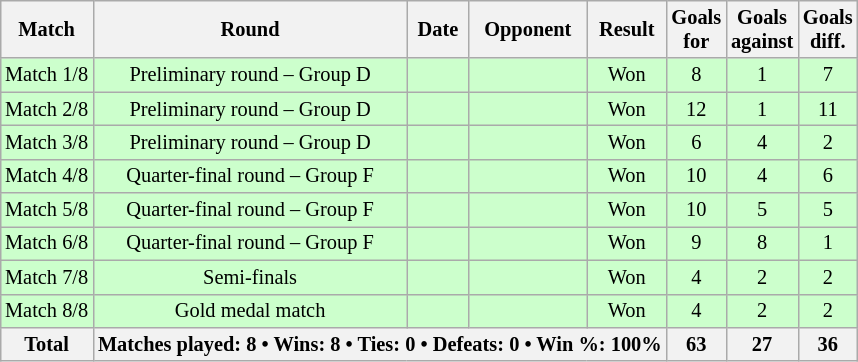<table class="wikitable sortable" style="text-align: center; font-size: 85%; margin-left: 1em;">
<tr>
<th>Match</th>
<th>Round</th>
<th>Date</th>
<th>Opponent</th>
<th>Result</th>
<th>Goals<br>for</th>
<th>Goals<br>against</th>
<th>Goals<br>diff.</th>
</tr>
<tr style="background-color: #ccffcc;">
<td>Match 1/8</td>
<td>Preliminary round – Group D</td>
<td style="text-align: right;"></td>
<td style="text-align: left;"></td>
<td>Won</td>
<td>8</td>
<td>1</td>
<td>7</td>
</tr>
<tr style="background-color: #ccffcc;">
<td>Match 2/8</td>
<td>Preliminary round – Group D</td>
<td style="text-align: right;"></td>
<td style="text-align: left;"></td>
<td>Won</td>
<td>12</td>
<td>1</td>
<td>11</td>
</tr>
<tr style="background-color: #ccffcc;">
<td>Match 3/8</td>
<td>Preliminary round – Group D</td>
<td style="text-align: right;"></td>
<td style="text-align: left;"></td>
<td>Won</td>
<td>6</td>
<td>4</td>
<td>2</td>
</tr>
<tr style="background-color: #ccffcc;">
<td>Match 4/8</td>
<td>Quarter-final round – Group F</td>
<td style="text-align: right;"></td>
<td style="text-align: left;"></td>
<td>Won</td>
<td>10</td>
<td>4</td>
<td>6</td>
</tr>
<tr style="background-color: #ccffcc;">
<td>Match 5/8</td>
<td>Quarter-final round – Group F</td>
<td style="text-align: right;"></td>
<td style="text-align: left;"></td>
<td>Won</td>
<td>10</td>
<td>5</td>
<td>5</td>
</tr>
<tr style="background-color: #ccffcc;">
<td>Match 6/8</td>
<td>Quarter-final round – Group F</td>
<td style="text-align: right;"></td>
<td style="text-align: left;"></td>
<td>Won</td>
<td>9</td>
<td>8</td>
<td>1</td>
</tr>
<tr style="background-color: #ccffcc;">
<td>Match 7/8</td>
<td>Semi-finals</td>
<td style="text-align: right;"></td>
<td style="text-align: left;"></td>
<td>Won</td>
<td>4</td>
<td>2</td>
<td>2</td>
</tr>
<tr style="background-color: #ccffcc;">
<td>Match 8/8</td>
<td>Gold medal match</td>
<td style="text-align: right;"></td>
<td style="text-align: left;"></td>
<td>Won</td>
<td>4</td>
<td>2</td>
<td>2</td>
</tr>
<tr>
<th>Total</th>
<th colspan="4">Matches played: 8 • Wins: 8 • Ties: 0 • Defeats: 0 • Win %: 100%</th>
<th>63</th>
<th>27</th>
<th>36</th>
</tr>
</table>
